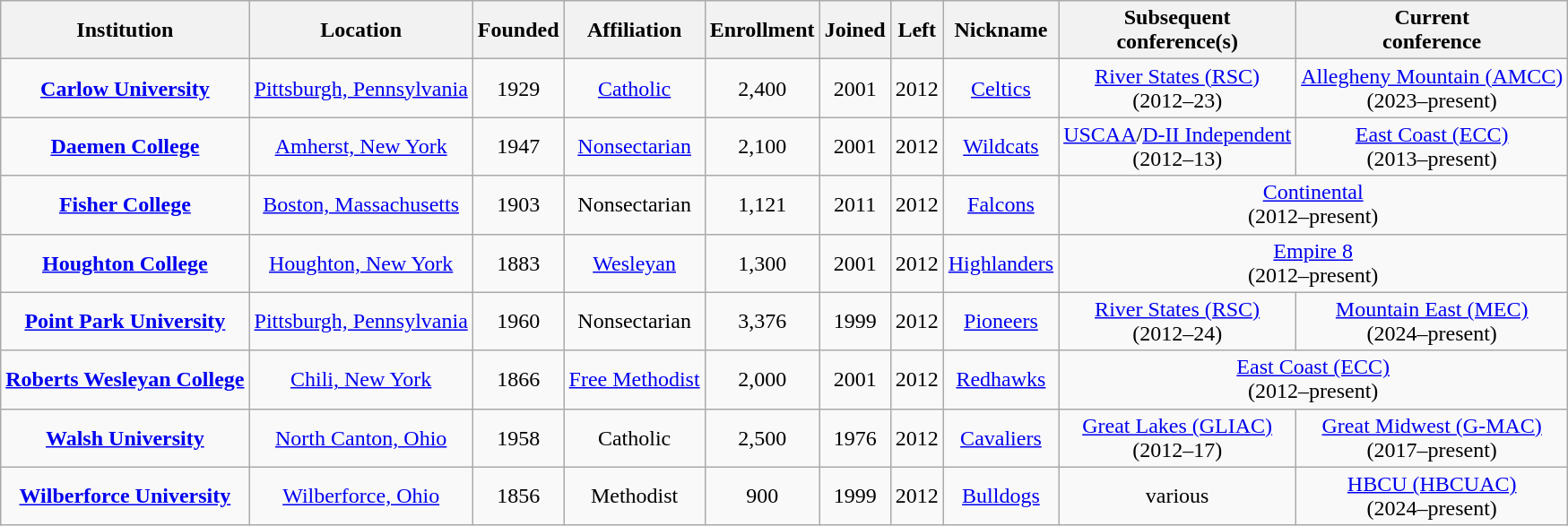<table class="wikitable sortable" style="text-align: center;">
<tr>
<th>Institution</th>
<th>Location</th>
<th>Founded</th>
<th>Affiliation</th>
<th>Enrollment</th>
<th>Joined</th>
<th>Left</th>
<th>Nickname</th>
<th>Subsequent<br>conference(s)</th>
<th>Current<br>conference</th>
</tr>
<tr>
<td><strong><a href='#'>Carlow University</a></strong></td>
<td><a href='#'>Pittsburgh, Pennsylvania</a></td>
<td>1929</td>
<td><a href='#'>Catholic</a><br></td>
<td>2,400</td>
<td>2001</td>
<td>2012</td>
<td><a href='#'>Celtics</a></td>
<td><a href='#'>River States (RSC)</a><br>(2012–23)</td>
<td><a href='#'>Allegheny Mountain (AMCC)</a><br>(2023–present)</td>
</tr>
<tr>
<td><strong><a href='#'>Daemen College</a></strong></td>
<td><a href='#'>Amherst, New York</a></td>
<td>1947</td>
<td><a href='#'>Nonsectarian</a></td>
<td>2,100</td>
<td>2001</td>
<td>2012</td>
<td><a href='#'>Wildcats</a></td>
<td><a href='#'>USCAA</a>/<a href='#'>D-II Independent</a><br>(2012–13)</td>
<td><a href='#'>East Coast (ECC)</a><br>(2013–present)</td>
</tr>
<tr>
<td><strong><a href='#'>Fisher College</a></strong></td>
<td><a href='#'>Boston, Massachusetts</a></td>
<td>1903</td>
<td>Nonsectarian</td>
<td>1,121</td>
<td>2011</td>
<td>2012</td>
<td><a href='#'>Falcons</a></td>
<td colspan="2"><a href='#'>Continental</a><br>(2012–present)</td>
</tr>
<tr>
<td><strong><a href='#'>Houghton College</a></strong></td>
<td><a href='#'>Houghton, New York</a></td>
<td>1883</td>
<td><a href='#'>Wesleyan</a></td>
<td>1,300</td>
<td>2001</td>
<td>2012</td>
<td><a href='#'>Highlanders</a></td>
<td colspan="2"><a href='#'>Empire 8</a><br>(2012–present)</td>
</tr>
<tr>
<td><strong><a href='#'>Point Park University</a></strong></td>
<td><a href='#'>Pittsburgh, Pennsylvania</a></td>
<td>1960</td>
<td>Nonsectarian</td>
<td>3,376</td>
<td>1999</td>
<td>2012</td>
<td><a href='#'>Pioneers</a></td>
<td><a href='#'>River States (RSC)</a><br>(2012–24)</td>
<td><a href='#'>Mountain East (MEC)</a><br>(2024–present)</td>
</tr>
<tr>
<td><strong><a href='#'>Roberts Wesleyan College</a></strong></td>
<td><a href='#'>Chili, New York</a></td>
<td>1866</td>
<td><a href='#'>Free Methodist</a></td>
<td>2,000</td>
<td>2001</td>
<td>2012</td>
<td><a href='#'>Redhawks</a></td>
<td colspan="2"><a href='#'>East Coast (ECC)</a><br>(2012–present)</td>
</tr>
<tr>
<td><strong><a href='#'>Walsh University</a></strong></td>
<td><a href='#'>North Canton, Ohio</a></td>
<td>1958</td>
<td>Catholic<br></td>
<td>2,500</td>
<td>1976</td>
<td>2012</td>
<td><a href='#'>Cavaliers</a></td>
<td><a href='#'>Great Lakes (GLIAC)</a><br>(2012–17)</td>
<td><a href='#'>Great Midwest (G-MAC)</a><br>(2017–present)</td>
</tr>
<tr>
<td><strong><a href='#'>Wilberforce University</a></strong></td>
<td><a href='#'>Wilberforce, Ohio</a></td>
<td>1856</td>
<td>Methodist<br></td>
<td>900</td>
<td>1999</td>
<td>2012</td>
<td><a href='#'>Bulldogs</a></td>
<td>various</td>
<td><a href='#'>HBCU (HBCUAC)</a><br>(2024–present)</td>
</tr>
</table>
